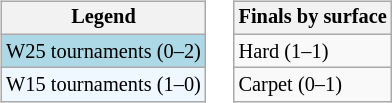<table>
<tr valign=top>
<td><br><table class=wikitable style="font-size:85%">
<tr>
<th>Legend</th>
</tr>
<tr style="background:lightblue;">
<td>W25 tournaments (0–2)</td>
</tr>
<tr style="background:#f0f8ff;">
<td>W15 tournaments (1–0)</td>
</tr>
</table>
</td>
<td><br><table class="wikitable" style="font-size:85%">
<tr>
<th>Finals by surface</th>
</tr>
<tr>
<td>Hard (1–1)</td>
</tr>
<tr>
<td>Carpet (0–1)</td>
</tr>
</table>
</td>
</tr>
</table>
